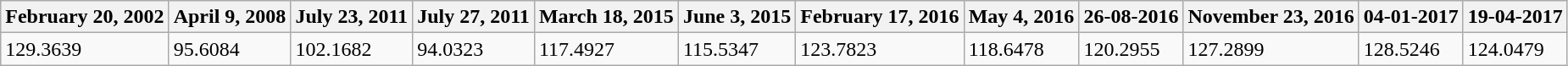<table class="wikitable">
<tr>
<th>February 20, 2002</th>
<th>April 9, 2008</th>
<th>July 23, 2011</th>
<th>July 27, 2011</th>
<th>March 18, 2015</th>
<th>June 3, 2015</th>
<th>February 17, 2016</th>
<th>May 4, 2016</th>
<th>26-08-2016</th>
<th>November 23, 2016</th>
<th>04-01-2017</th>
<th>19-04-2017</th>
</tr>
<tr>
<td>129.3639</td>
<td>95.6084</td>
<td>102.1682</td>
<td>94.0323</td>
<td>117.4927</td>
<td>115.5347</td>
<td>123.7823</td>
<td>118.6478</td>
<td>120.2955</td>
<td>127.2899</td>
<td>128.5246</td>
<td>124.0479</td>
</tr>
</table>
